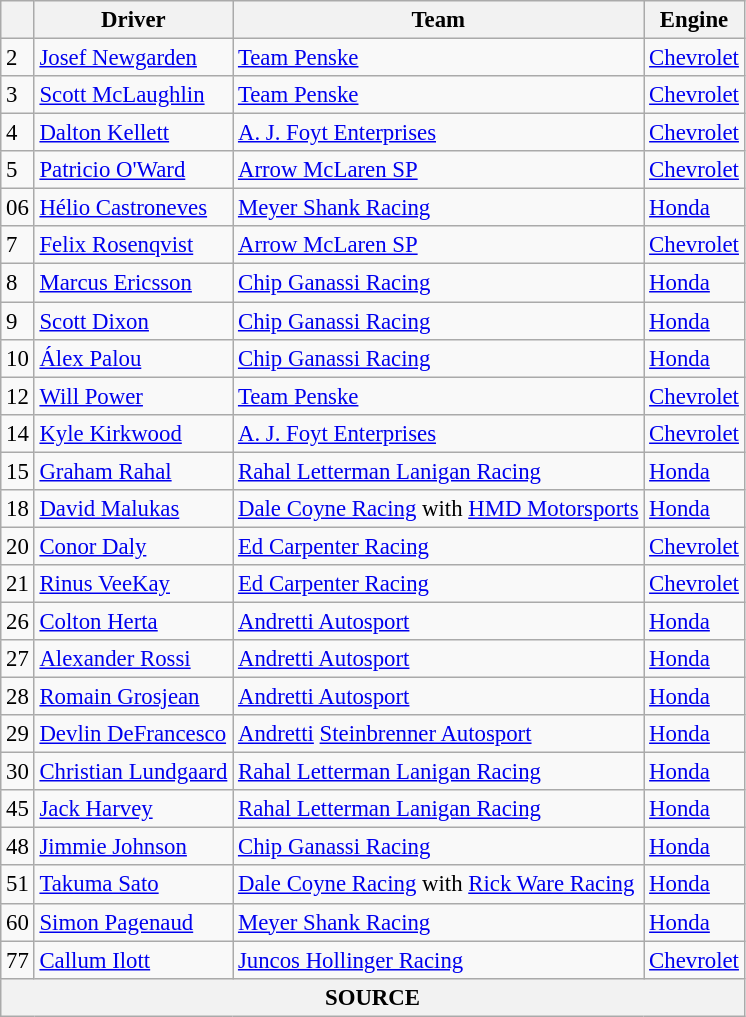<table class="wikitable" style="font-size: 95%;">
<tr>
<th align=center></th>
<th>Driver</th>
<th>Team</th>
<th>Engine</th>
</tr>
<tr>
<td>2</td>
<td> <a href='#'>Josef Newgarden</a> <strong></strong></td>
<td><a href='#'>Team Penske</a></td>
<td><a href='#'>Chevrolet</a></td>
</tr>
<tr>
<td>3</td>
<td> <a href='#'>Scott McLaughlin</a></td>
<td><a href='#'>Team Penske</a></td>
<td><a href='#'>Chevrolet</a></td>
</tr>
<tr>
<td>4</td>
<td> <a href='#'>Dalton Kellett</a></td>
<td><a href='#'>A. J. Foyt Enterprises</a></td>
<td><a href='#'>Chevrolet</a></td>
</tr>
<tr>
<td>5</td>
<td> <a href='#'>Patricio O'Ward</a></td>
<td><a href='#'>Arrow McLaren SP</a></td>
<td><a href='#'>Chevrolet</a></td>
</tr>
<tr>
<td>06</td>
<td> <a href='#'>Hélio Castroneves</a></td>
<td><a href='#'>Meyer Shank Racing</a></td>
<td><a href='#'>Honda</a></td>
</tr>
<tr>
<td>7</td>
<td> <a href='#'>Felix Rosenqvist</a></td>
<td><a href='#'>Arrow McLaren SP</a></td>
<td><a href='#'>Chevrolet</a></td>
</tr>
<tr>
<td>8</td>
<td> <a href='#'>Marcus Ericsson</a></td>
<td><a href='#'>Chip Ganassi Racing</a></td>
<td><a href='#'>Honda</a></td>
</tr>
<tr>
<td>9</td>
<td> <a href='#'>Scott Dixon</a> <strong></strong></td>
<td><a href='#'>Chip Ganassi Racing</a></td>
<td><a href='#'>Honda</a></td>
</tr>
<tr>
<td>10</td>
<td> <a href='#'>Álex Palou</a></td>
<td><a href='#'>Chip Ganassi Racing</a></td>
<td><a href='#'>Honda</a></td>
</tr>
<tr>
<td>12</td>
<td> <a href='#'>Will Power</a> <strong></strong></td>
<td><a href='#'>Team Penske</a></td>
<td><a href='#'>Chevrolet</a></td>
</tr>
<tr>
<td>14</td>
<td> <a href='#'>Kyle Kirkwood</a> <strong></strong></td>
<td><a href='#'>A. J. Foyt Enterprises</a></td>
<td><a href='#'>Chevrolet</a></td>
</tr>
<tr>
<td>15</td>
<td> <a href='#'>Graham Rahal</a></td>
<td><a href='#'>Rahal Letterman Lanigan Racing</a></td>
<td><a href='#'>Honda</a></td>
</tr>
<tr>
<td>18</td>
<td> <a href='#'>David Malukas</a> <strong></strong></td>
<td><a href='#'>Dale Coyne Racing</a> with <a href='#'>HMD Motorsports</a></td>
<td><a href='#'>Honda</a></td>
</tr>
<tr>
<td>20</td>
<td> <a href='#'>Conor Daly</a></td>
<td><a href='#'>Ed Carpenter Racing</a></td>
<td><a href='#'>Chevrolet</a></td>
</tr>
<tr>
<td>21</td>
<td> <a href='#'>Rinus VeeKay</a> <strong></strong></td>
<td><a href='#'>Ed Carpenter Racing</a></td>
<td><a href='#'>Chevrolet</a></td>
</tr>
<tr>
<td>26</td>
<td> <a href='#'>Colton Herta</a> <strong></strong></td>
<td><a href='#'>Andretti Autosport</a></td>
<td><a href='#'>Honda</a></td>
</tr>
<tr>
<td>27</td>
<td> <a href='#'>Alexander Rossi</a></td>
<td><a href='#'>Andretti Autosport</a></td>
<td><a href='#'>Honda</a></td>
</tr>
<tr>
<td>28</td>
<td> <a href='#'>Romain Grosjean</a></td>
<td><a href='#'>Andretti Autosport</a></td>
<td><a href='#'>Honda</a></td>
</tr>
<tr>
<td>29</td>
<td> <a href='#'>Devlin DeFrancesco</a> <strong></strong></td>
<td><a href='#'>Andretti</a> <a href='#'>Steinbrenner Autosport</a></td>
<td><a href='#'>Honda</a></td>
</tr>
<tr>
<td>30</td>
<td> <a href='#'>Christian Lundgaard</a> <strong></strong></td>
<td><a href='#'>Rahal Letterman Lanigan Racing</a></td>
<td><a href='#'>Honda</a></td>
</tr>
<tr>
<td>45</td>
<td> <a href='#'>Jack Harvey</a></td>
<td><a href='#'>Rahal Letterman Lanigan Racing</a></td>
<td><a href='#'>Honda</a></td>
</tr>
<tr>
<td>48</td>
<td> <a href='#'>Jimmie Johnson</a></td>
<td><a href='#'>Chip Ganassi Racing</a></td>
<td><a href='#'>Honda</a></td>
</tr>
<tr>
<td>51</td>
<td> <a href='#'>Takuma Sato</a></td>
<td><a href='#'>Dale Coyne Racing</a> with <a href='#'>Rick Ware Racing</a></td>
<td><a href='#'>Honda</a></td>
</tr>
<tr>
<td>60</td>
<td> <a href='#'>Simon Pagenaud</a> <strong></strong></td>
<td><a href='#'>Meyer Shank Racing</a></td>
<td><a href='#'>Honda</a></td>
</tr>
<tr>
<td>77</td>
<td> <a href='#'>Callum Ilott</a> <strong></strong></td>
<td><a href='#'>Juncos Hollinger Racing</a></td>
<td><a href='#'>Chevrolet</a></td>
</tr>
<tr>
<th colspan=4>SOURCE </th>
</tr>
</table>
